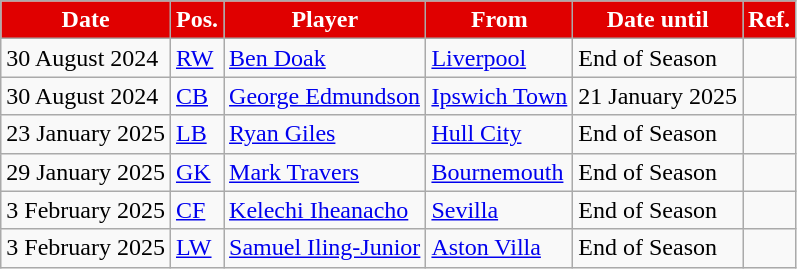<table class="wikitable plainrowheaders sortable">
<tr>
<th style="background:#E00000; color:#FFFFFF; ">Date</th>
<th style="background:#E00000; color:#FFFFFF; ">Pos.</th>
<th style="background:#E00000; color:#FFFFFF; ">Player</th>
<th style="background:#E00000; color:#FFFFFF; ">From</th>
<th style="background:#E00000; color:#FFFFFF; ">Date until</th>
<th style="background:#E00000; color:#FFFFFF; ">Ref.</th>
</tr>
<tr>
<td>30 August 2024</td>
<td><a href='#'>RW</a></td>
<td> <a href='#'>Ben Doak</a></td>
<td> <a href='#'>Liverpool</a></td>
<td>End of Season</td>
<td></td>
</tr>
<tr>
<td>30 August 2024</td>
<td><a href='#'>CB</a></td>
<td> <a href='#'>George Edmundson</a></td>
<td> <a href='#'>Ipswich Town</a></td>
<td>21 January 2025</td>
<td></td>
</tr>
<tr>
<td>23 January 2025</td>
<td><a href='#'>LB</a></td>
<td> <a href='#'>Ryan Giles</a></td>
<td> <a href='#'>Hull City</a></td>
<td>End of Season</td>
<td></td>
</tr>
<tr>
<td>29 January 2025</td>
<td><a href='#'>GK</a></td>
<td> <a href='#'>Mark Travers</a></td>
<td> <a href='#'>Bournemouth</a></td>
<td>End of Season</td>
<td></td>
</tr>
<tr>
<td>3 February 2025</td>
<td><a href='#'>CF</a></td>
<td> <a href='#'>Kelechi Iheanacho</a></td>
<td> <a href='#'>Sevilla</a></td>
<td>End of Season</td>
<td></td>
</tr>
<tr>
<td>3 February 2025</td>
<td><a href='#'>LW</a></td>
<td> <a href='#'>Samuel Iling-Junior</a></td>
<td> <a href='#'>Aston Villa</a></td>
<td>End of Season</td>
<td></td>
</tr>
</table>
